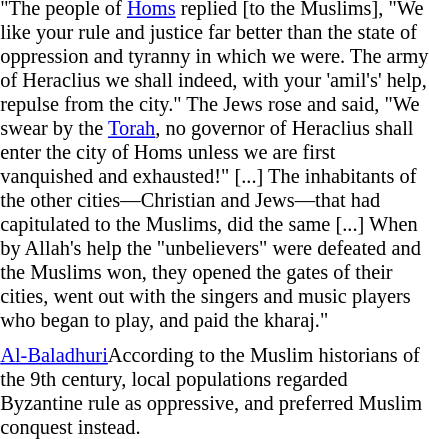<table class="toccolours" style="float: right; margin-left: 1em; margin-right: 2em; font-size: 85%; color:black; width:300px; max-width: 40%;" cellspacing="5">
<tr>
<td style="text-align: left;">"The people of <a href='#'>Homs</a> replied [to the Muslims], "We like your rule and justice far better than the state of oppression and tyranny in which we were. The army of Heraclius we shall indeed, with your 'amil's' help, repulse from the city." The Jews rose and said, "We swear by the <a href='#'>Torah</a>, no governor of Heraclius shall enter the city of Homs unless we are first vanquished and exhausted!" [...] The inhabitants of the other cities—Christian and Jews—that had capitulated to the Muslims, did the same [...] When by Allah's help the "unbelievers" were defeated and the Muslims won, they opened the gates of their cities, went out with the singers and music players who began to play, and paid the kharaj."</td>
</tr>
<tr>
<td style="text-align: left;"><a href='#'>Al-Baladhuri</a>According to the Muslim historians of the 9th century, local populations regarded Byzantine rule as oppressive, and preferred Muslim conquest instead.</td>
</tr>
</table>
